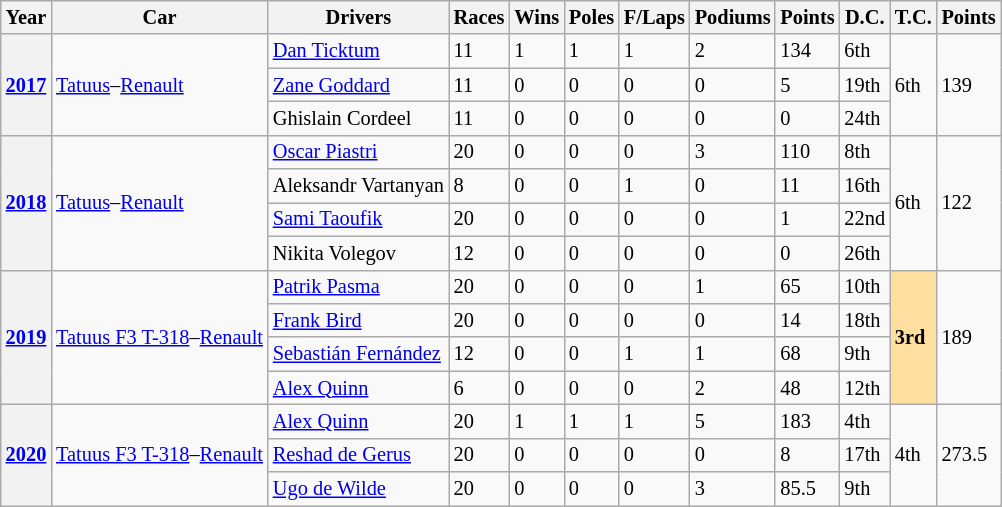<table class="wikitable" style="font-size:85%">
<tr>
<th>Year</th>
<th>Car</th>
<th>Drivers</th>
<th>Races</th>
<th>Wins</th>
<th>Poles</th>
<th>F/Laps</th>
<th>Podiums</th>
<th>Points</th>
<th>D.C.</th>
<th>T.C.</th>
<th>Points</th>
</tr>
<tr>
<th rowspan=3><a href='#'>2017</a></th>
<td rowspan=3><a href='#'>Tatuus</a>–<a href='#'>Renault</a></td>
<td> <a href='#'>Dan Ticktum</a></td>
<td>11</td>
<td>1</td>
<td>1</td>
<td>1</td>
<td>2</td>
<td>134</td>
<td>6th</td>
<td rowspan=3>6th</td>
<td rowspan=3>139</td>
</tr>
<tr>
<td> <a href='#'>Zane Goddard</a></td>
<td>11</td>
<td>0</td>
<td>0</td>
<td>0</td>
<td>0</td>
<td>5</td>
<td>19th</td>
</tr>
<tr>
<td> Ghislain Cordeel</td>
<td>11</td>
<td>0</td>
<td>0</td>
<td>0</td>
<td>0</td>
<td>0</td>
<td>24th</td>
</tr>
<tr>
<th rowspan=4><a href='#'>2018</a></th>
<td rowspan=4><a href='#'>Tatuus</a>–<a href='#'>Renault</a></td>
<td> <a href='#'>Oscar Piastri</a></td>
<td>20</td>
<td>0</td>
<td>0</td>
<td>0</td>
<td>3</td>
<td>110</td>
<td>8th</td>
<td rowspan=4>6th</td>
<td rowspan=4>122</td>
</tr>
<tr>
<td> Aleksandr Vartanyan</td>
<td>8</td>
<td>0</td>
<td>0</td>
<td>1</td>
<td>0</td>
<td>11</td>
<td>16th</td>
</tr>
<tr>
<td> <a href='#'>Sami Taoufik</a></td>
<td>20</td>
<td>0</td>
<td>0</td>
<td>0</td>
<td>0</td>
<td>1</td>
<td>22nd</td>
</tr>
<tr>
<td> Nikita Volegov</td>
<td>12</td>
<td>0</td>
<td>0</td>
<td>0</td>
<td>0</td>
<td>0</td>
<td>26th</td>
</tr>
<tr>
<th rowspan=4><a href='#'>2019</a></th>
<td rowspan=4><a href='#'>Tatuus F3 T-318</a>–<a href='#'>Renault</a></td>
<td> <a href='#'>Patrik Pasma</a></td>
<td>20</td>
<td>0</td>
<td>0</td>
<td>0</td>
<td>1</td>
<td>65</td>
<td>10th</td>
<td rowspan=4 style=background:#ffdf9f;"><strong>3rd</strong></td>
<td rowspan=4>189</td>
</tr>
<tr>
<td> <a href='#'>Frank Bird</a></td>
<td>20</td>
<td>0</td>
<td>0</td>
<td>0</td>
<td>0</td>
<td>14</td>
<td>18th</td>
</tr>
<tr>
<td> <a href='#'>Sebastián Fernández</a></td>
<td>12</td>
<td>0</td>
<td>0</td>
<td>1</td>
<td>1</td>
<td>68</td>
<td>9th</td>
</tr>
<tr>
<td> <a href='#'>Alex Quinn</a></td>
<td>6</td>
<td>0</td>
<td>0</td>
<td>0</td>
<td>2</td>
<td>48</td>
<td>12th</td>
</tr>
<tr>
<th rowspan=3><a href='#'>2020</a></th>
<td rowspan=3><a href='#'>Tatuus F3 T-318</a>–<a href='#'>Renault</a></td>
<td> <a href='#'>Alex Quinn</a></td>
<td>20</td>
<td>1</td>
<td>1</td>
<td>1</td>
<td>5</td>
<td>183</td>
<td>4th</td>
<td rowspan=3>4th</td>
<td rowspan=3>273.5</td>
</tr>
<tr>
<td> <a href='#'>Reshad de Gerus</a></td>
<td>20</td>
<td>0</td>
<td>0</td>
<td>0</td>
<td>0</td>
<td>8</td>
<td>17th</td>
</tr>
<tr>
<td> <a href='#'>Ugo de Wilde</a></td>
<td>20</td>
<td>0</td>
<td>0</td>
<td>0</td>
<td>3</td>
<td>85.5</td>
<td>9th</td>
</tr>
</table>
